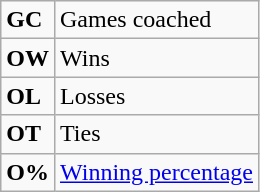<table class="wikitable">
<tr>
<td><strong>GC</strong></td>
<td>Games coached</td>
</tr>
<tr>
<td><strong>OW</strong></td>
<td>Wins</td>
</tr>
<tr>
<td><strong>OL</strong></td>
<td>Losses</td>
</tr>
<tr>
<td><strong>OT</strong></td>
<td>Ties</td>
</tr>
<tr>
<td align=center><strong>O%</strong></td>
<td><a href='#'>Winning percentage</a></td>
</tr>
</table>
